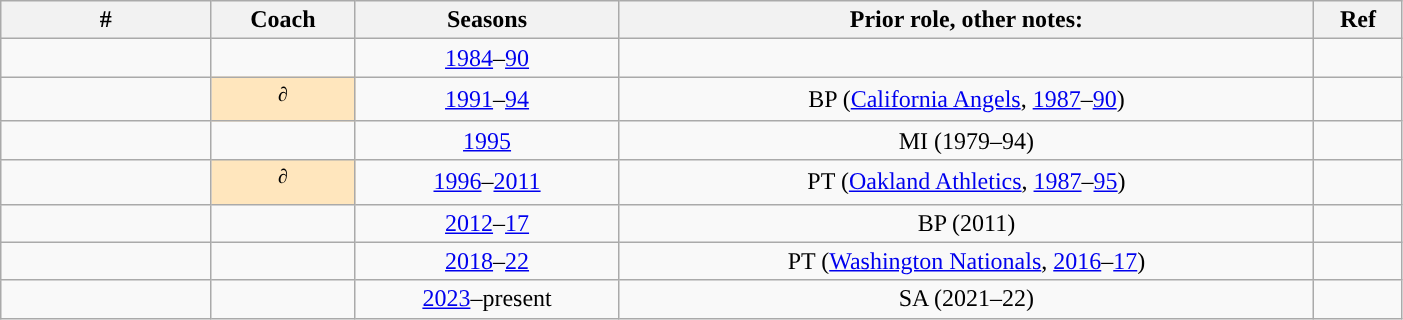<table class="wikitable sortable" style="text-align:center; width:74%">
<tr>
<th width="15%">#</th>
<th>Coach</th>
<th>Seasons</th>
<th class="unsortable">Prior role, other notes:</th>
<th class="unsortable">Ref</th>
</tr>
<tr>
<td></td>
<td></td>
<td><a href='#'>1984</a>–<a href='#'>90</a></td>
<td></td>
<td></td>
</tr>
<tr>
<td></td>
<td style="background-color:#ffe6bd"> <sup>∂</sup></td>
<td><a href='#'>1991</a>–<a href='#'>94</a></td>
<td>BP (<a href='#'>California Angels</a>, <a href='#'>1987</a>–<a href='#'>90</a>)</td>
<td></td>
</tr>
<tr>
<td></td>
<td></td>
<td><a href='#'>1995</a></td>
<td>MI (1979–94)</td>
<td></td>
</tr>
<tr>
<td></td>
<td style="background-color:#ffe6bd"> <sup>∂</sup></td>
<td><a href='#'>1996</a>–<a href='#'>2011</a></td>
<td>PT (<a href='#'>Oakland Athletics</a>, <a href='#'>1987</a>–<a href='#'>95</a>)</td>
<td></td>
</tr>
<tr>
<td></td>
<td></td>
<td><a href='#'>2012</a>–<a href='#'>17</a></td>
<td>BP (2011)</td>
<td></td>
</tr>
<tr>
<td></td>
<td></td>
<td><a href='#'>2018</a>–<a href='#'>22</a></td>
<td>PT (<a href='#'>Washington Nationals</a>, <a href='#'>2016</a>–<a href='#'>17</a>)</td>
<td></td>
</tr>
<tr>
<td></td>
<td></td>
<td><a href='#'>2023</a>–present</td>
<td>SA (2021–22)</td>
<td></td>
</tr>
</table>
